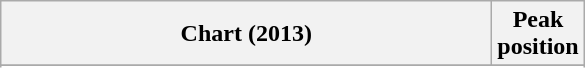<table class="wikitable plainrowheaders sortable" style="text-align:center">
<tr>
<th scope="col" style="width:20em">Chart (2013)</th>
<th scope="col">Peak<br>position</th>
</tr>
<tr>
</tr>
<tr>
</tr>
</table>
